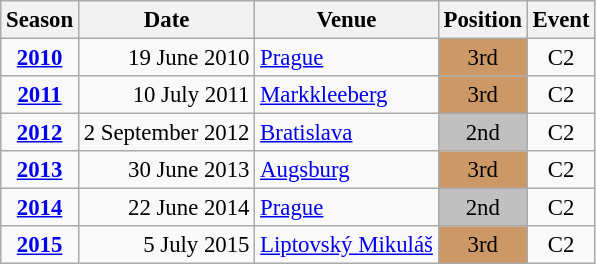<table class="wikitable" style="text-align:center; font-size:95%;">
<tr>
<th>Season</th>
<th>Date</th>
<th>Venue</th>
<th>Position</th>
<th>Event</th>
</tr>
<tr>
<td><strong><a href='#'>2010</a></strong></td>
<td align=right>19 June 2010</td>
<td align=left><a href='#'>Prague</a></td>
<td bgcolor=cc9966>3rd</td>
<td>C2</td>
</tr>
<tr>
<td><strong><a href='#'>2011</a></strong></td>
<td align=right>10 July 2011</td>
<td align=left><a href='#'>Markkleeberg</a></td>
<td bgcolor=cc9966>3rd</td>
<td>C2</td>
</tr>
<tr>
<td><strong><a href='#'>2012</a></strong></td>
<td align=right>2 September 2012</td>
<td align=left><a href='#'>Bratislava</a></td>
<td bgcolor=silver>2nd</td>
<td>C2</td>
</tr>
<tr>
<td><strong><a href='#'>2013</a></strong></td>
<td align=right>30 June 2013</td>
<td align=left><a href='#'>Augsburg</a></td>
<td bgcolor=cc9966>3rd</td>
<td>C2</td>
</tr>
<tr>
<td><strong><a href='#'>2014</a></strong></td>
<td align=right>22 June 2014</td>
<td align=left><a href='#'>Prague</a></td>
<td bgcolor=silver>2nd</td>
<td>C2</td>
</tr>
<tr>
<td><strong><a href='#'>2015</a></strong></td>
<td align=right>5 July 2015</td>
<td align=left><a href='#'>Liptovský Mikuláš</a></td>
<td bgcolor=cc9966>3rd</td>
<td>C2</td>
</tr>
</table>
